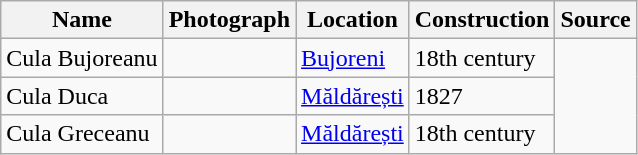<table class="wikitable sortable">
<tr>
<th>Name</th>
<th>Photograph</th>
<th>Location</th>
<th>Construction</th>
<th>Source</th>
</tr>
<tr>
<td>Cula Bujoreanu</td>
<td></td>
<td><a href='#'>Bujoreni</a></td>
<td>18th century</td>
<td rowspan="3"></td>
</tr>
<tr>
<td>Cula Duca</td>
<td></td>
<td><a href='#'>Măldărești</a></td>
<td>1827</td>
</tr>
<tr>
<td>Cula Greceanu</td>
<td></td>
<td><a href='#'>Măldărești</a></td>
<td>18th century</td>
</tr>
</table>
